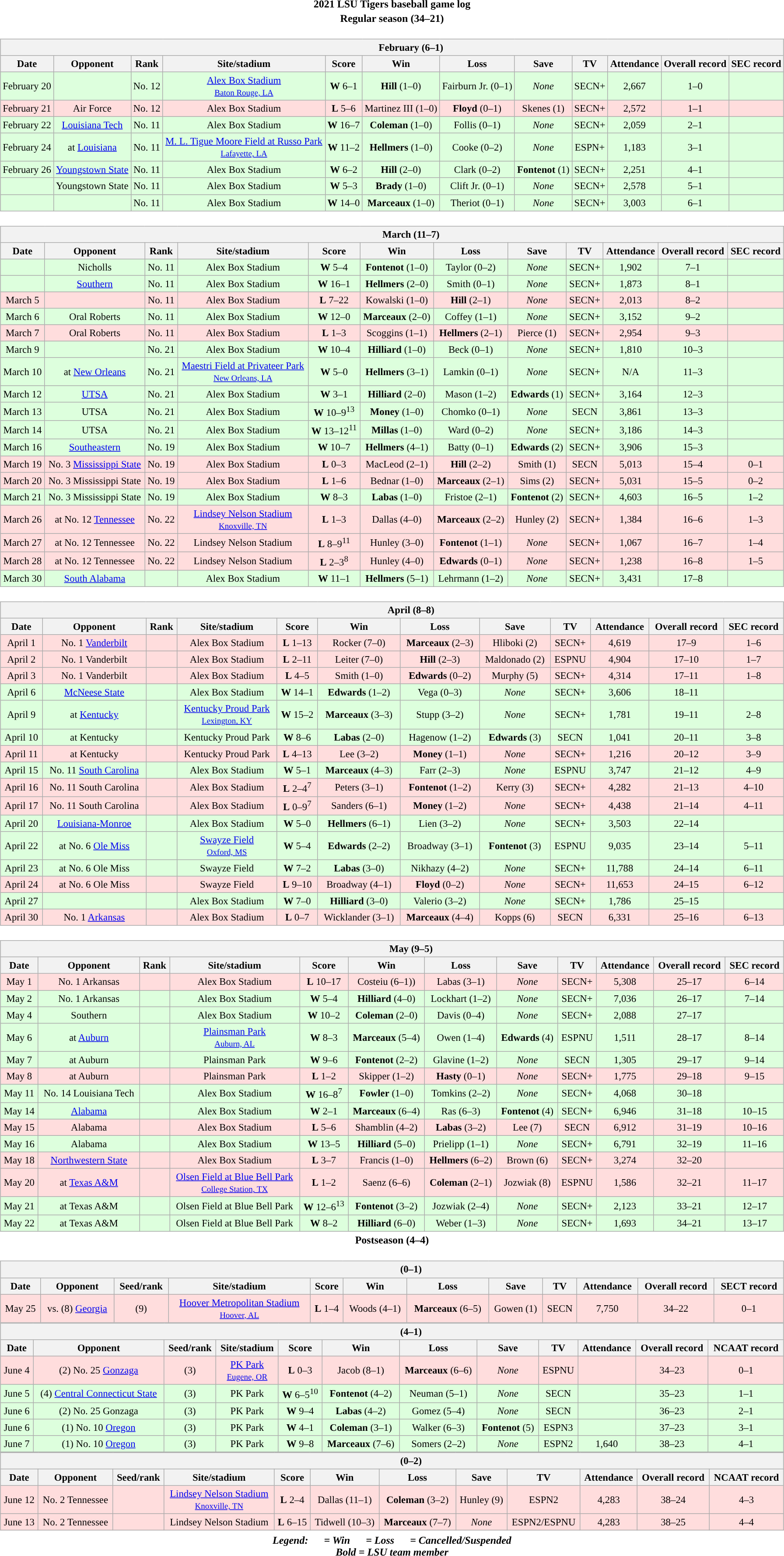<table class="toccolours" width=95% style="clear:both; margin:1.5em auto; text-align:center;">
<tr>
<th colspan=2>2021 LSU Tigers baseball game log</th>
</tr>
<tr>
<th colspan=2>Regular season (34–21)</th>
</tr>
<tr valign="top">
<td><br><table class="wikitable collapsible collapsed" style="margin:auto; width:100%; text-align:center; font-size:95%">
<tr>
<th colspan=12 style="padding-left:4em;">February (6–1)</th>
</tr>
<tr>
<th>Date</th>
<th>Opponent</th>
<th>Rank</th>
<th>Site/stadium</th>
<th>Score</th>
<th>Win</th>
<th>Loss</th>
<th>Save</th>
<th>TV</th>
<th>Attendance</th>
<th>Overall record</th>
<th>SEC record</th>
</tr>
<tr align="center" bgcolor="#ddffdd">
<td>February 20</td>
<td></td>
<td>No. 12</td>
<td><a href='#'>Alex Box Stadium</a><br><small><a href='#'>Baton Rouge, LA</a></small></td>
<td><strong>W</strong> 6–1</td>
<td><strong>Hill</strong> (1–0)</td>
<td>Fairburn Jr. (0–1)</td>
<td><em>None</em></td>
<td>SECN+</td>
<td>2,667</td>
<td>1–0</td>
<td></td>
</tr>
<tr align="center" bgcolor="#ffdddd">
<td>February 21</td>
<td>Air Force</td>
<td>No. 12</td>
<td>Alex Box Stadium</td>
<td><strong>L</strong> 5–6</td>
<td>Martinez III (1–0)</td>
<td><strong>Floyd</strong> (0–1)</td>
<td>Skenes (1)</td>
<td>SECN+</td>
<td>2,572</td>
<td>1–1</td>
<td></td>
</tr>
<tr align="center" bgcolor="#ddffdd">
<td>February 22</td>
<td><a href='#'>Louisiana Tech</a></td>
<td>No. 11</td>
<td>Alex Box Stadium</td>
<td><strong>W</strong> 16–7</td>
<td><strong>Coleman</strong> (1–0)</td>
<td>Follis (0–1)</td>
<td><em>None</em></td>
<td>SECN+</td>
<td>2,059</td>
<td>2–1</td>
<td></td>
</tr>
<tr align="center" bgcolor="#ddffdd">
<td>February 24</td>
<td>at <a href='#'>Louisiana</a></td>
<td>No. 11</td>
<td><a href='#'>M. L. Tigue Moore Field at Russo Park</a><br><small><a href='#'>Lafayette, LA</a></small></td>
<td><strong>W</strong> 11–2</td>
<td><strong>Hellmers</strong> (1–0)</td>
<td>Cooke (0–2)</td>
<td><em>None</em></td>
<td>ESPN+</td>
<td>1,183</td>
<td>3–1</td>
<td></td>
</tr>
<tr align="center" bgcolor="#ddffdd">
<td>February 26</td>
<td><a href='#'>Youngstown State</a></td>
<td>No. 11</td>
<td>Alex Box Stadium</td>
<td><strong>W</strong> 6–2</td>
<td><strong>Hill</strong> (2–0)</td>
<td>Clark (0–2)</td>
<td><strong>Fontenot</strong> (1)</td>
<td>SECN+</td>
<td>2,251</td>
<td>4–1</td>
<td></td>
</tr>
<tr align="center" bgcolor="#ddffdd">
<td></td>
<td>Youngstown State</td>
<td>No. 11</td>
<td>Alex Box Stadium</td>
<td><strong>W</strong> 5–3</td>
<td><strong>Brady</strong> (1–0)</td>
<td>Clift Jr. (0–1)</td>
<td><em>None</em></td>
<td>SECN+</td>
<td>2,578</td>
<td>5–1</td>
<td></td>
</tr>
<tr align="center" bgcolor="#ddffdd">
<td></td>
<td></td>
<td>No. 11</td>
<td>Alex Box Stadium</td>
<td><strong>W</strong> 14–0</td>
<td><strong>Marceaux</strong> (1–0)</td>
<td>Theriot (0–1)</td>
<td><em>None</em></td>
<td>SECN+</td>
<td>3,003</td>
<td>6–1</td>
<td></td>
</tr>
</table>
</td>
</tr>
<tr>
<td><br><table class="wikitable collapsible collapsed" style="margin:auto; width:100%; text-align:center; font-size:95%">
<tr>
<th colspan=12 style="padding-left:4em;">March (11–7)</th>
</tr>
<tr>
<th>Date</th>
<th>Opponent</th>
<th>Rank</th>
<th>Site/stadium</th>
<th>Score</th>
<th>Win</th>
<th>Loss</th>
<th>Save</th>
<th>TV</th>
<th>Attendance</th>
<th>Overall record</th>
<th>SEC record</th>
</tr>
<tr align="center" bgcolor="#ddffdd">
<td></td>
<td>Nicholls</td>
<td>No. 11</td>
<td>Alex Box Stadium</td>
<td><strong>W</strong> 5–4</td>
<td><strong>Fontenot</strong> (1–0)</td>
<td>Taylor (0–2)</td>
<td><em>None</em></td>
<td>SECN+</td>
<td>1,902</td>
<td>7–1</td>
<td></td>
</tr>
<tr align="center" bgcolor="#ddffdd">
<td></td>
<td><a href='#'>Southern</a></td>
<td>No. 11</td>
<td>Alex Box Stadium</td>
<td><strong>W</strong> 16–1</td>
<td><strong>Hellmers</strong> (2–0)</td>
<td>Smith (0–1)</td>
<td><em>None</em></td>
<td>SECN+</td>
<td>1,873</td>
<td>8–1</td>
<td></td>
</tr>
<tr align="center" bgcolor="#ffdddd">
<td>March 5</td>
<td></td>
<td>No. 11</td>
<td>Alex Box Stadium</td>
<td><strong>L</strong> 7–22</td>
<td>Kowalski (1–0)</td>
<td><strong>Hill</strong> (2–1)</td>
<td><em>None</em></td>
<td>SECN+</td>
<td>2,013</td>
<td>8–2</td>
<td></td>
</tr>
<tr align="center" bgcolor="#ddffdd">
<td>March 6</td>
<td>Oral Roberts</td>
<td>No. 11</td>
<td>Alex Box Stadium</td>
<td><strong>W</strong> 12–0</td>
<td><strong>Marceaux</strong> (2–0)</td>
<td>Coffey (1–1)</td>
<td><em>None</em></td>
<td>SECN+</td>
<td>3,152</td>
<td>9–2</td>
<td></td>
</tr>
<tr align="center" bgcolor="#ffdddd">
<td>March 7</td>
<td>Oral Roberts</td>
<td>No. 11</td>
<td>Alex Box Stadium</td>
<td><strong>L</strong> 1–3</td>
<td>Scoggins (1–1)</td>
<td><strong>Hellmers</strong> (2–1)</td>
<td>Pierce (1)</td>
<td>SECN+</td>
<td>2,954</td>
<td>9–3</td>
<td></td>
</tr>
<tr align="center" bgcolor="#ddffdd">
<td>March 9</td>
<td></td>
<td>No. 21</td>
<td>Alex Box Stadium</td>
<td><strong>W</strong> 10–4</td>
<td><strong>Hilliard</strong> (1–0)</td>
<td>Beck (0–1)</td>
<td><em>None</em></td>
<td>SECN+</td>
<td>1,810</td>
<td>10–3</td>
<td></td>
</tr>
<tr align="center" bgcolor="#ddffdd">
<td>March 10</td>
<td>at <a href='#'>New Orleans</a></td>
<td>No. 21</td>
<td><a href='#'>Maestri Field at Privateer Park</a><br><small><a href='#'>New Orleans, LA</a></small></td>
<td><strong>W</strong> 5–0</td>
<td><strong>Hellmers</strong> (3–1)</td>
<td>Lamkin (0–1)</td>
<td><em>None</em></td>
<td>SECN+</td>
<td>N/A</td>
<td>11–3</td>
<td></td>
</tr>
<tr align="center" bgcolor="#ddffdd">
<td>March 12</td>
<td><a href='#'>UTSA</a></td>
<td>No. 21</td>
<td>Alex Box Stadium</td>
<td><strong>W</strong> 3–1</td>
<td><strong>Hilliard</strong> (2–0)</td>
<td>Mason (1–2)</td>
<td><strong>Edwards</strong> (1)</td>
<td>SECN+</td>
<td>3,164</td>
<td>12–3</td>
<td></td>
</tr>
<tr align="center" bgcolor="#ddffdd">
<td>March 13</td>
<td>UTSA</td>
<td>No. 21</td>
<td>Alex Box Stadium</td>
<td><strong>W</strong> 10–9<sup>13</sup></td>
<td><strong>Money</strong> (1–0)</td>
<td>Chomko (0–1)</td>
<td><em>None</em></td>
<td>SECN</td>
<td>3,861</td>
<td>13–3</td>
<td></td>
</tr>
<tr align="center" bgcolor="#ddffdd">
<td>March 14</td>
<td>UTSA</td>
<td>No. 21</td>
<td>Alex Box Stadium</td>
<td><strong>W</strong> 13–12<sup>11</sup></td>
<td><strong>Millas</strong> (1–0)</td>
<td>Ward (0–2)</td>
<td><em>None</em></td>
<td>SECN+</td>
<td>3,186</td>
<td>14–3</td>
<td></td>
</tr>
<tr align="center" bgcolor="#ddffdd">
<td>March 16</td>
<td><a href='#'>Southeastern</a></td>
<td>No. 19</td>
<td>Alex Box Stadium</td>
<td><strong>W</strong> 10–7</td>
<td><strong>Hellmers</strong> (4–1)</td>
<td>Batty (0–1)</td>
<td><strong>Edwards</strong> (2)</td>
<td>SECN+</td>
<td>3,906</td>
<td>15–3</td>
<td></td>
</tr>
<tr align="center" bgcolor="#ffdddd">
<td>March 19</td>
<td>No. 3 <a href='#'>Mississippi State</a></td>
<td>No. 19</td>
<td>Alex Box Stadium</td>
<td><strong>L</strong> 0–3</td>
<td>MacLeod (2–1)</td>
<td><strong>Hill</strong> (2–2)</td>
<td>Smith (1)</td>
<td>SECN</td>
<td>5,013</td>
<td>15–4</td>
<td>0–1</td>
</tr>
<tr align="center" bgcolor="#ffdddd">
<td>March 20</td>
<td>No. 3 Mississippi State</td>
<td>No. 19</td>
<td>Alex Box Stadium</td>
<td><strong>L</strong> 1–6</td>
<td>Bednar (1–0)</td>
<td><strong>Marceaux</strong> (2–1)</td>
<td>Sims (2)</td>
<td>SECN+</td>
<td>5,031</td>
<td>15–5</td>
<td>0–2</td>
</tr>
<tr align="center" bgcolor="#ddffdd">
<td>March 21</td>
<td>No. 3 Mississippi State</td>
<td>No. 19</td>
<td>Alex Box Stadium</td>
<td><strong>W</strong> 8–3</td>
<td><strong>Labas</strong> (1–0)</td>
<td>Fristoe (2–1)</td>
<td><strong>Fontenot</strong> (2)</td>
<td>SECN+</td>
<td>4,603</td>
<td>16–5</td>
<td>1–2</td>
</tr>
<tr align="center" bgcolor="#ffdddd">
<td>March 26</td>
<td>at No. 12 <a href='#'>Tennessee</a></td>
<td>No. 22</td>
<td><a href='#'>Lindsey Nelson Stadium</a><br><small><a href='#'>Knoxville, TN</a></small></td>
<td><strong>L</strong> 1–3</td>
<td>Dallas (4–0)</td>
<td><strong>Marceaux</strong> (2–2)</td>
<td>Hunley (2)</td>
<td>SECN+</td>
<td>1,384</td>
<td>16–6</td>
<td>1–3</td>
</tr>
<tr align="center" bgcolor="#ffdddd">
<td>March 27</td>
<td>at No. 12 Tennessee</td>
<td>No. 22</td>
<td>Lindsey Nelson Stadium</td>
<td><strong>L</strong> 8–9<sup>11</sup></td>
<td>Hunley (3–0)</td>
<td><strong>Fontenot</strong> (1–1)</td>
<td><em>None</em></td>
<td>SECN+</td>
<td>1,067</td>
<td>16–7</td>
<td>1–4</td>
</tr>
<tr align="center" bgcolor="#ffdddd">
<td>March 28</td>
<td>at No. 12 Tennessee</td>
<td>No. 22</td>
<td>Lindsey Nelson Stadium</td>
<td><strong>L</strong> 2–3<sup>8</sup></td>
<td>Hunley (4–0)</td>
<td><strong>Edwards</strong> (0–1)</td>
<td><em>None</em></td>
<td>SECN+</td>
<td>1,238</td>
<td>16–8</td>
<td>1–5</td>
</tr>
<tr align="center" bgcolor="#ddffdd">
<td>March 30</td>
<td><a href='#'>South Alabama</a></td>
<td></td>
<td>Alex Box Stadium</td>
<td><strong>W</strong> 11–1</td>
<td><strong>Hellmers</strong> (5–1)</td>
<td>Lehrmann (1–2)</td>
<td><em>None</em></td>
<td>SECN+</td>
<td>3,431</td>
<td>17–8</td>
<td></td>
</tr>
</table>
</td>
</tr>
<tr>
<td><br><table class="wikitable collapsible collapsed" style="margin:auto; width:100%; text-align:center; font-size:95%">
<tr>
<th colspan=12 style="padding-left:4em;">April (8–8)</th>
</tr>
<tr>
<th>Date</th>
<th>Opponent</th>
<th>Rank</th>
<th>Site/stadium</th>
<th>Score</th>
<th>Win</th>
<th>Loss</th>
<th>Save</th>
<th>TV</th>
<th>Attendance</th>
<th>Overall record</th>
<th>SEC record</th>
</tr>
<tr align="center" bgcolor="#ffdddd">
<td>April 1</td>
<td>No. 1 <a href='#'>Vanderbilt</a></td>
<td></td>
<td>Alex Box Stadium</td>
<td><strong>L</strong> 1–13</td>
<td>Rocker (7–0)</td>
<td><strong>Marceaux</strong> (2–3)</td>
<td>Hliboki (2)</td>
<td>SECN+</td>
<td>4,619</td>
<td>17–9</td>
<td>1–6</td>
</tr>
<tr align="center" bgcolor="#ffdddd">
<td>April 2</td>
<td>No. 1 Vanderbilt</td>
<td></td>
<td>Alex Box Stadium</td>
<td><strong>L</strong> 2–11</td>
<td>Leiter (7–0)</td>
<td><strong>Hill</strong> (2–3)</td>
<td>Maldonado (2)</td>
<td>ESPNU</td>
<td>4,904</td>
<td>17–10</td>
<td>1–7</td>
</tr>
<tr align="center" bgcolor="#ffdddd">
<td>April 3</td>
<td>No. 1 Vanderbilt</td>
<td></td>
<td>Alex Box Stadium</td>
<td><strong>L</strong> 4–5</td>
<td>Smith (1–0)</td>
<td><strong>Edwards</strong> (0–2)</td>
<td>Murphy (5)</td>
<td>SECN+</td>
<td>4,314</td>
<td>17–11</td>
<td>1–8</td>
</tr>
<tr align="center" bgcolor="#ddffdd">
<td>April 6</td>
<td><a href='#'>McNeese State</a></td>
<td></td>
<td>Alex Box Stadium</td>
<td><strong>W</strong> 14–1</td>
<td><strong>Edwards</strong> (1–2)</td>
<td>Vega (0–3)</td>
<td><em>None</em></td>
<td>SECN+</td>
<td>3,606</td>
<td>18–11</td>
<td></td>
</tr>
<tr align="center" bgcolor="#ddffdd">
<td>April 9</td>
<td>at <a href='#'>Kentucky</a></td>
<td></td>
<td><a href='#'>Kentucky Proud Park</a><br><small><a href='#'>Lexington, KY</a></small></td>
<td><strong>W</strong> 15–2</td>
<td><strong>Marceaux</strong> (3–3)</td>
<td>Stupp (3–2)</td>
<td><em>None</em></td>
<td>SECN+</td>
<td>1,781</td>
<td>19–11</td>
<td>2–8</td>
</tr>
<tr align="center" bgcolor="#ddffdd">
<td>April 10</td>
<td>at Kentucky</td>
<td></td>
<td>Kentucky Proud Park</td>
<td><strong>W</strong> 8–6</td>
<td><strong>Labas</strong> (2–0)</td>
<td>Hagenow (1–2)</td>
<td><strong>Edwards</strong> (3)</td>
<td>SECN</td>
<td>1,041</td>
<td>20–11</td>
<td>3–8</td>
</tr>
<tr align="center" bgcolor="#ffdddd">
<td>April 11</td>
<td>at Kentucky</td>
<td></td>
<td>Kentucky Proud Park</td>
<td><strong>L</strong> 4–13</td>
<td>Lee (3–2)</td>
<td><strong>Money</strong> (1–1)</td>
<td><em>None</em></td>
<td>SECN+</td>
<td>1,216</td>
<td>20–12</td>
<td>3–9</td>
</tr>
<tr align="center" bgcolor="#ddffdd">
<td>April 15</td>
<td>No. 11 <a href='#'>South Carolina</a></td>
<td></td>
<td>Alex Box Stadium</td>
<td><strong>W</strong> 5–1</td>
<td><strong>Marceaux</strong> (4–3)</td>
<td>Farr (2–3)</td>
<td><em>None</em></td>
<td>ESPNU</td>
<td>3,747</td>
<td>21–12</td>
<td>4–9</td>
</tr>
<tr align="center" bgcolor="#ffdddd">
<td>April 16</td>
<td>No. 11 South Carolina</td>
<td></td>
<td>Alex Box Stadium</td>
<td><strong>L</strong> 2–4<sup>7</sup></td>
<td>Peters (3–1)</td>
<td><strong>Fontenot</strong> (1–2)</td>
<td>Kerry (3)</td>
<td>SECN+</td>
<td>4,282</td>
<td>21–13</td>
<td>4–10</td>
</tr>
<tr align="center" bgcolor="#ffdddd">
<td>April 17</td>
<td>No. 11 South Carolina</td>
<td></td>
<td>Alex Box Stadium</td>
<td><strong>L</strong> 0–9<sup>7</sup></td>
<td>Sanders (6–1)</td>
<td><strong>Money</strong> (1–2)</td>
<td><em>None</em></td>
<td>SECN+</td>
<td>4,438</td>
<td>21–14</td>
<td>4–11</td>
</tr>
<tr align="center" bgcolor="#ddffdd">
<td>April 20</td>
<td><a href='#'>Louisiana-Monroe</a></td>
<td></td>
<td>Alex Box Stadium</td>
<td><strong>W</strong> 5–0</td>
<td><strong>Hellmers</strong> (6–1)</td>
<td>Lien (3–2)</td>
<td><em>None</em></td>
<td>SECN+</td>
<td>3,503</td>
<td>22–14</td>
<td></td>
</tr>
<tr align="center" bgcolor="#ddffdd">
<td>April 22</td>
<td>at No. 6 <a href='#'>Ole Miss</a></td>
<td></td>
<td><a href='#'>Swayze Field</a><br><small><a href='#'>Oxford, MS</a></small></td>
<td><strong>W</strong> 5–4</td>
<td><strong>Edwards</strong> (2–2)</td>
<td>Broadway (3–1)</td>
<td><strong>Fontenot</strong> (3)</td>
<td>ESPNU</td>
<td>9,035</td>
<td>23–14</td>
<td>5–11</td>
</tr>
<tr align="center" bgcolor="#ddffdd">
<td>April 23</td>
<td>at No. 6 Ole Miss</td>
<td></td>
<td>Swayze Field</td>
<td><strong>W</strong> 7–2</td>
<td><strong>Labas</strong> (3–0)</td>
<td>Nikhazy (4–2)</td>
<td><em>None</em></td>
<td>SECN+</td>
<td>11,788</td>
<td>24–14</td>
<td>6–11</td>
</tr>
<tr align="center" bgcolor="#ffdddd">
<td>April 24</td>
<td>at No. 6 Ole Miss</td>
<td></td>
<td>Swayze Field</td>
<td><strong>L</strong> 9–10</td>
<td>Broadway (4–1)</td>
<td><strong>Floyd</strong> (0–2)</td>
<td><em>None</em></td>
<td>SECN+</td>
<td>11,653</td>
<td>24–15</td>
<td>6–12</td>
</tr>
<tr align="center" bgcolor="#ddffdd">
<td>April 27</td>
<td></td>
<td></td>
<td>Alex Box Stadium</td>
<td><strong>W</strong> 7–0</td>
<td><strong>Hilliard</strong> (3–0)</td>
<td>Valerio (3–2)</td>
<td><em>None</em></td>
<td>SECN+</td>
<td>1,786</td>
<td>25–15</td>
<td></td>
</tr>
<tr align="center" bgcolor="#ffdddd">
<td>April 30</td>
<td>No. 1 <a href='#'>Arkansas</a></td>
<td></td>
<td>Alex Box Stadium</td>
<td><strong>L</strong> 0–7</td>
<td>Wicklander (3–1)</td>
<td><strong>Marceaux</strong> (4–4)</td>
<td>Kopps (6)</td>
<td>SECN</td>
<td>6,331</td>
<td>25–16</td>
<td>6–13</td>
</tr>
</table>
</td>
</tr>
<tr>
<td><br><table class="wikitable collapsible collapsed" style="margin:auto; width:100%; text-align:center; font-size:95%">
<tr>
<th colspan=13 style="padding-left:4em;">May (9–5)</th>
</tr>
<tr>
<th>Date</th>
<th>Opponent</th>
<th>Rank</th>
<th>Site/stadium</th>
<th>Score</th>
<th>Win</th>
<th>Loss</th>
<th>Save</th>
<th>TV</th>
<th>Attendance</th>
<th>Overall record</th>
<th>SEC record</th>
</tr>
<tr align="center" bgcolor="#ffdddd">
<td>May 1</td>
<td>No. 1 Arkansas</td>
<td></td>
<td>Alex Box Stadium</td>
<td><strong>L</strong> 10–17</td>
<td>Costeiu (6–1))</td>
<td>Labas (3–1)</td>
<td><em>None</em></td>
<td>SECN+</td>
<td>5,308</td>
<td>25–17</td>
<td>6–14</td>
</tr>
<tr align="center" bgcolor="#ddffdd">
<td>May 2</td>
<td>No. 1 Arkansas</td>
<td></td>
<td>Alex Box Stadium</td>
<td><strong>W</strong> 5–4</td>
<td><strong>Hilliard</strong> (4–0)</td>
<td>Lockhart (1–2)</td>
<td><em>None</em></td>
<td>SECN+</td>
<td>7,036</td>
<td>26–17</td>
<td>7–14</td>
</tr>
<tr align="center" bgcolor="#ddffdd">
<td>May 4</td>
<td>Southern</td>
<td></td>
<td>Alex Box Stadium</td>
<td><strong>W</strong> 10–2</td>
<td><strong>Coleman</strong> (2–0)</td>
<td>Davis (0–4)</td>
<td><em>None</em></td>
<td>SECN+</td>
<td>2,088</td>
<td>27–17</td>
<td></td>
</tr>
<tr align="center" bgcolor="#ddffdd">
<td>May 6</td>
<td>at <a href='#'>Auburn</a></td>
<td></td>
<td><a href='#'>Plainsman Park</a><br><small><a href='#'>Auburn, AL</a></small></td>
<td><strong>W</strong> 8–3</td>
<td><strong>Marceaux</strong> (5–4)</td>
<td>Owen (1–4)</td>
<td><strong>Edwards</strong> (4)</td>
<td>ESPNU</td>
<td>1,511</td>
<td>28–17</td>
<td>8–14</td>
</tr>
<tr align="center" bgcolor="#ddffdd">
<td>May 7</td>
<td>at Auburn</td>
<td></td>
<td>Plainsman Park</td>
<td><strong>W</strong> 9–6</td>
<td><strong>Fontenot</strong> (2–2)</td>
<td>Glavine (1–2)</td>
<td><em>None</em></td>
<td>SECN</td>
<td>1,305</td>
<td>29–17</td>
<td>9–14</td>
</tr>
<tr align="center" bgcolor="#ffdddd">
<td>May 8</td>
<td>at Auburn</td>
<td></td>
<td>Plainsman Park</td>
<td><strong>L</strong> 1–2</td>
<td>Skipper (1–2)</td>
<td><strong>Hasty</strong> (0–1)</td>
<td><em>None</em></td>
<td>SECN+</td>
<td>1,775</td>
<td>29–18</td>
<td>9–15</td>
</tr>
<tr align="center" bgcolor="#ddffdd">
<td>May 11</td>
<td>No. 14 Louisiana Tech</td>
<td></td>
<td>Alex Box Stadium</td>
<td><strong>W</strong> 16–8<sup>7</sup></td>
<td><strong>Fowler</strong> (1–0)</td>
<td>Tomkins (2–2)</td>
<td><em>None</em></td>
<td>SECN+</td>
<td>4,068</td>
<td>30–18</td>
<td></td>
</tr>
<tr align="center" bgcolor="#ddffdd">
<td>May 14</td>
<td><a href='#'>Alabama</a></td>
<td></td>
<td>Alex Box Stadium</td>
<td><strong>W</strong> 2–1</td>
<td><strong>Marceaux</strong> (6–4)</td>
<td>Ras (6–3)</td>
<td><strong>Fontenot</strong> (4)</td>
<td>SECN+</td>
<td>6,946</td>
<td>31–18</td>
<td>10–15</td>
</tr>
<tr align="center" bgcolor="#ffdddd">
<td>May 15</td>
<td>Alabama</td>
<td></td>
<td>Alex Box Stadium</td>
<td><strong>L</strong> 5–6</td>
<td>Shamblin (4–2)</td>
<td><strong>Labas</strong> (3–2)</td>
<td>Lee (7)</td>
<td>SECN</td>
<td>6,912</td>
<td>31–19</td>
<td>10–16</td>
</tr>
<tr align="center" bgcolor="#ddffdd">
<td>May 16</td>
<td>Alabama</td>
<td></td>
<td>Alex Box Stadium</td>
<td><strong>W</strong> 13–5</td>
<td><strong>Hilliard</strong> (5–0)</td>
<td>Prielipp (1–1)</td>
<td><em>None</em></td>
<td>SECN+</td>
<td>6,791</td>
<td>32–19</td>
<td>11–16</td>
</tr>
<tr align="center" bgcolor="#ffdddd">
<td>May 18</td>
<td><a href='#'>Northwestern State</a></td>
<td></td>
<td>Alex Box Stadium</td>
<td><strong>L</strong> 3–7</td>
<td>Francis (1–0)</td>
<td><strong>Hellmers</strong> (6–2)</td>
<td>Brown (6)</td>
<td>SECN+</td>
<td>3,274</td>
<td>32–20</td>
<td></td>
</tr>
<tr align="center" bgcolor="#ffdddd">
<td>May 20</td>
<td>at <a href='#'>Texas A&M</a></td>
<td></td>
<td><a href='#'>Olsen Field at Blue Bell Park</a><br><small><a href='#'>College Station, TX</a></small></td>
<td><strong>L</strong> 1–2</td>
<td>Saenz (6–6)</td>
<td><strong>Coleman</strong> (2–1)</td>
<td>Jozwiak (8)</td>
<td>ESPNU</td>
<td>1,586</td>
<td>32–21</td>
<td>11–17</td>
</tr>
<tr align="center" bgcolor="#ddffdd">
<td>May 21</td>
<td>at Texas A&M</td>
<td></td>
<td>Olsen Field at Blue Bell Park</td>
<td><strong>W</strong> 12–6<sup>13</sup></td>
<td><strong>Fontenot</strong> (3–2)</td>
<td>Jozwiak (2–4)</td>
<td><em>None</em></td>
<td>SECN+</td>
<td>2,123</td>
<td>33–21</td>
<td>12–17</td>
</tr>
<tr align="center" bgcolor="#ddffdd">
<td>May 22</td>
<td>at Texas A&M</td>
<td></td>
<td>Olsen Field at Blue Bell Park</td>
<td><strong>W</strong> 8–2</td>
<td><strong>Hilliard</strong> (6–0)</td>
<td>Weber (1–3)</td>
<td><em>None</em></td>
<td>SECN+</td>
<td>1,693</td>
<td>34–21</td>
<td>13–17</td>
</tr>
</table>
</td>
</tr>
<tr>
<th colspan=2>Postseason (4–4)</th>
</tr>
<tr>
<td><br><table class="wikitable collapsible collapsed" style="margin:auto; width:100%; text-align:center; font-size:95%">
<tr>
<th colspan=13 style="padding-left:4em;"> (0–1)</th>
</tr>
<tr>
<th>Date</th>
<th>Opponent</th>
<th>Seed/rank</th>
<th>Site/stadium</th>
<th>Score</th>
<th>Win</th>
<th>Loss</th>
<th>Save</th>
<th>TV</th>
<th>Attendance</th>
<th>Overall record</th>
<th>SECT record</th>
</tr>
<tr align="center" bgcolor="#ffdddd">
<td>May 25</td>
<td>vs. (8) <a href='#'>Georgia</a></td>
<td>(9)</td>
<td><a href='#'>Hoover Metropolitan Stadium</a><br><small><a href='#'>Hoover, AL</a></small></td>
<td><strong>L</strong> 1–4</td>
<td>Woods (4–1)</td>
<td><strong>Marceaux</strong> (6–5)</td>
<td>Gowen (1)</td>
<td>SECN</td>
<td>7,750</td>
<td>34–22</td>
<td>0–1</td>
</tr>
</table>
<table class="wikitable collapsible collapsed" style="margin:auto; width:100%; text-align:center; font-size:95%">
<tr>
<th colspan=12 style="padding-left:4em;"> (4–1)</th>
</tr>
<tr>
<th>Date</th>
<th>Opponent</th>
<th>Seed/rank</th>
<th>Site/stadium</th>
<th>Score</th>
<th>Win</th>
<th>Loss</th>
<th>Save</th>
<th>TV</th>
<th>Attendance</th>
<th>Overall record</th>
<th>NCAAT record</th>
</tr>
<tr align="center" bgcolor="#ffdddd">
<td>June 4</td>
<td>(2) No. 25 <a href='#'>Gonzaga</a></td>
<td>(3)</td>
<td><a href='#'>PK Park</a><br><small><a href='#'>Eugene, OR</a></small></td>
<td><strong>L</strong> 0–3</td>
<td>Jacob (8–1)</td>
<td><strong>Marceaux</strong> (6–6)</td>
<td><em>None</em></td>
<td>ESPNU</td>
<td></td>
<td>34–23</td>
<td>0–1</td>
</tr>
<tr align="center" bgcolor=#ddffdd>
<td>June 5</td>
<td>(4) <a href='#'>Central Connecticut State</a></td>
<td>(3)</td>
<td>PK Park</td>
<td><strong>W</strong> 6–5<sup>10</sup></td>
<td><strong>Fontenot</strong> (4–2)</td>
<td>Neuman (5–1)</td>
<td><em>None</em></td>
<td>SECN</td>
<td></td>
<td>35–23</td>
<td>1–1</td>
</tr>
<tr align="center" bgcolor=#ddffdd>
<td>June 6</td>
<td>(2) No. 25 Gonzaga</td>
<td>(3)</td>
<td>PK Park</td>
<td><strong>W</strong> 9–4</td>
<td><strong>Labas</strong> (4–2)</td>
<td>Gomez (5–4)</td>
<td><em>None</em></td>
<td>SECN</td>
<td></td>
<td>36–23</td>
<td>2–1</td>
</tr>
<tr align="center" bgcolor=#ddffdd>
<td>June 6</td>
<td>(1) No. 10 <a href='#'>Oregon</a></td>
<td>(3)</td>
<td>PK Park</td>
<td><strong>W</strong> 4–1</td>
<td><strong>Coleman</strong> (3–1)</td>
<td>Walker (6–3)</td>
<td><strong>Fontenot</strong> (5)</td>
<td>ESPN3</td>
<td></td>
<td>37–23</td>
<td>3–1</td>
</tr>
<tr align="center" bgcolor=#ddffdd>
<td>June 7</td>
<td>(1) No. 10 <a href='#'>Oregon</a></td>
<td>(3)</td>
<td>PK Park</td>
<td><strong>W</strong> 9–8</td>
<td><strong>Marceaux</strong> (7–6)</td>
<td>Somers (2–2)</td>
<td><em>None</em></td>
<td>ESPN2</td>
<td>1,640</td>
<td>38–23</td>
<td>4–1</td>
</tr>
</table>
<table class="wikitable collapsible collapsed" style="margin:auto; width:100%; text-align:center; font-size:95%">
<tr>
<th colspan=12 style="padding-left:4em;"> (0–2)</th>
</tr>
<tr>
<th>Date</th>
<th>Opponent</th>
<th>Seed/rank</th>
<th>Site/stadium</th>
<th>Score</th>
<th>Win</th>
<th>Loss</th>
<th>Save</th>
<th>TV</th>
<th>Attendance</th>
<th>Overall record</th>
<th>NCAAT record</th>
</tr>
<tr align="center" bgcolor="#ffdddd">
<td>June 12</td>
<td>No. 2 Tennessee</td>
<td></td>
<td><a href='#'>Lindsey Nelson Stadium</a><br><small><a href='#'>Knoxville, TN</a></small></td>
<td><strong>L</strong> 2–4</td>
<td>Dallas (11–1)</td>
<td><strong>Coleman</strong> (3–2)</td>
<td>Hunley (9)</td>
<td>ESPN2</td>
<td>4,283</td>
<td>38–24</td>
<td>4–3</td>
</tr>
<tr align="center" bgcolor="#ffdddd">
<td>June 13</td>
<td>No. 2 Tennessee</td>
<td></td>
<td>Lindsey Nelson Stadium</td>
<td><strong>L</strong> 6–15</td>
<td>Tidwell (10–3)</td>
<td><strong>Marceaux</strong> (7–7)</td>
<td><em>None</em></td>
<td>ESPN2/ESPNU</td>
<td>4,283</td>
<td>38–25</td>
<td>4–4</td>
</tr>
</table>
</td>
</tr>
<tr>
</tr>
<tr>
<th colspan=9><em>Legend:       = Win       = Loss       = Cancelled/Suspended<br>Bold = LSU team member</em></th>
</tr>
</table>
